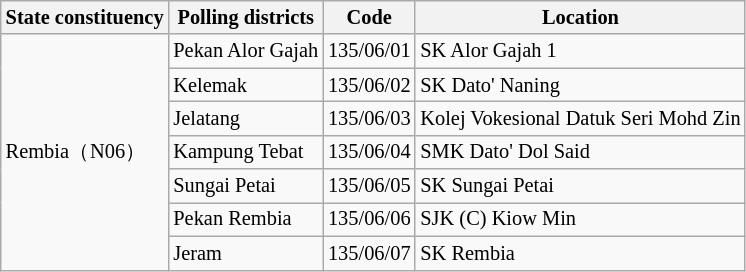<table class="wikitable sortable mw-collapsible" style="white-space:nowrap;font-size:85%">
<tr>
<th>State constituency</th>
<th>Polling districts</th>
<th>Code</th>
<th>Location</th>
</tr>
<tr>
<td rowspan="7">Rembia（N06）</td>
<td>Pekan Alor Gajah</td>
<td>135/06/01</td>
<td>SK Alor Gajah 1</td>
</tr>
<tr>
<td>Kelemak</td>
<td>135/06/02</td>
<td>SK Dato' Naning</td>
</tr>
<tr>
<td>Jelatang</td>
<td>135/06/03</td>
<td>Kolej Vokesional Datuk Seri Mohd Zin</td>
</tr>
<tr>
<td>Kampung Tebat</td>
<td>135/06/04</td>
<td>SMK Dato' Dol Said</td>
</tr>
<tr>
<td>Sungai Petai</td>
<td>135/06/05</td>
<td>SK Sungai Petai</td>
</tr>
<tr>
<td>Pekan Rembia</td>
<td>135/06/06</td>
<td>SJK (C) Kiow Min</td>
</tr>
<tr>
<td>Jeram</td>
<td>135/06/07</td>
<td>SK Rembia</td>
</tr>
</table>
